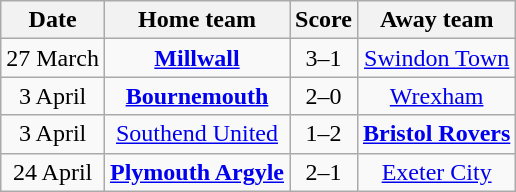<table class="wikitable" style="text-align: center">
<tr>
<th>Date</th>
<th>Home team</th>
<th>Score</th>
<th>Away team</th>
</tr>
<tr>
<td>27 March</td>
<td><strong><a href='#'>Millwall</a></strong></td>
<td>3–1</td>
<td><a href='#'>Swindon Town</a></td>
</tr>
<tr>
<td>3 April</td>
<td><strong><a href='#'>Bournemouth</a></strong></td>
<td>2–0</td>
<td><a href='#'>Wrexham</a></td>
</tr>
<tr>
<td>3 April</td>
<td><a href='#'>Southend United</a></td>
<td>1–2</td>
<td><strong><a href='#'>Bristol Rovers</a></strong></td>
</tr>
<tr>
<td>24 April</td>
<td><strong><a href='#'>Plymouth Argyle</a></strong></td>
<td>2–1</td>
<td><a href='#'>Exeter City</a></td>
</tr>
</table>
